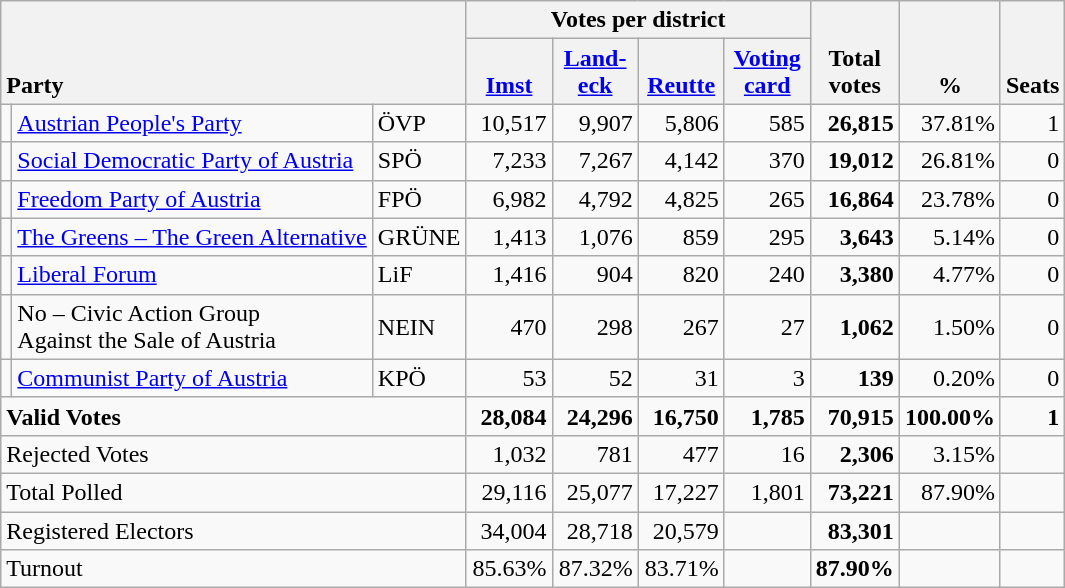<table class="wikitable" border="1" style="text-align:right;">
<tr>
<th style="text-align:left;" valign=bottom rowspan=2 colspan=3>Party</th>
<th colspan=4>Votes per district</th>
<th align=center valign=bottom rowspan=2 width="50">Total<br>votes</th>
<th align=center valign=bottom rowspan=2 width="50">%</th>
<th align=center valign=bottom rowspan=2>Seats</th>
</tr>
<tr>
<th align=center valign=bottom width="50"><a href='#'>Imst</a></th>
<th align=center valign=bottom width="50"><a href='#'>Land-<br>eck</a></th>
<th align=center valign=bottom width="50"><a href='#'>Reutte</a></th>
<th align=center valign=bottom width="50"><a href='#'>Voting<br>card</a></th>
</tr>
<tr>
<td></td>
<td align=left><a href='#'>Austrian People's Party</a></td>
<td align=left>ÖVP</td>
<td>10,517</td>
<td>9,907</td>
<td>5,806</td>
<td>585</td>
<td><strong>26,815</strong></td>
<td>37.81%</td>
<td>1</td>
</tr>
<tr>
<td></td>
<td align=left><a href='#'>Social Democratic Party of Austria</a></td>
<td align=left>SPÖ</td>
<td>7,233</td>
<td>7,267</td>
<td>4,142</td>
<td>370</td>
<td><strong>19,012</strong></td>
<td>26.81%</td>
<td>0</td>
</tr>
<tr>
<td></td>
<td align=left><a href='#'>Freedom Party of Austria</a></td>
<td align=left>FPÖ</td>
<td>6,982</td>
<td>4,792</td>
<td>4,825</td>
<td>265</td>
<td><strong>16,864</strong></td>
<td>23.78%</td>
<td>0</td>
</tr>
<tr>
<td></td>
<td align=left style="white-space: nowrap;"><a href='#'>The Greens – The Green Alternative</a></td>
<td align=left>GRÜNE</td>
<td>1,413</td>
<td>1,076</td>
<td>859</td>
<td>295</td>
<td><strong>3,643</strong></td>
<td>5.14%</td>
<td>0</td>
</tr>
<tr>
<td></td>
<td align=left><a href='#'>Liberal Forum</a></td>
<td align=left>LiF</td>
<td>1,416</td>
<td>904</td>
<td>820</td>
<td>240</td>
<td><strong>3,380</strong></td>
<td>4.77%</td>
<td>0</td>
</tr>
<tr>
<td></td>
<td align=left>No – Civic Action Group<br>Against the Sale of Austria</td>
<td align=left>NEIN</td>
<td>470</td>
<td>298</td>
<td>267</td>
<td>27</td>
<td><strong>1,062</strong></td>
<td>1.50%</td>
<td>0</td>
</tr>
<tr>
<td></td>
<td align=left><a href='#'>Communist Party of Austria</a></td>
<td align=left>KPÖ</td>
<td>53</td>
<td>52</td>
<td>31</td>
<td>3</td>
<td><strong>139</strong></td>
<td>0.20%</td>
<td>0</td>
</tr>
<tr style="font-weight:bold">
<td align=left colspan=3>Valid Votes</td>
<td>28,084</td>
<td>24,296</td>
<td>16,750</td>
<td>1,785</td>
<td>70,915</td>
<td>100.00%</td>
<td>1</td>
</tr>
<tr>
<td align=left colspan=3>Rejected Votes</td>
<td>1,032</td>
<td>781</td>
<td>477</td>
<td>16</td>
<td><strong>2,306</strong></td>
<td>3.15%</td>
<td></td>
</tr>
<tr>
<td align=left colspan=3>Total Polled</td>
<td>29,116</td>
<td>25,077</td>
<td>17,227</td>
<td>1,801</td>
<td><strong>73,221</strong></td>
<td>87.90%</td>
<td></td>
</tr>
<tr>
<td align=left colspan=3>Registered Electors</td>
<td>34,004</td>
<td>28,718</td>
<td>20,579</td>
<td></td>
<td><strong>83,301</strong></td>
<td></td>
<td></td>
</tr>
<tr>
<td align=left colspan=3>Turnout</td>
<td>85.63%</td>
<td>87.32%</td>
<td>83.71%</td>
<td></td>
<td><strong>87.90%</strong></td>
<td></td>
<td></td>
</tr>
</table>
